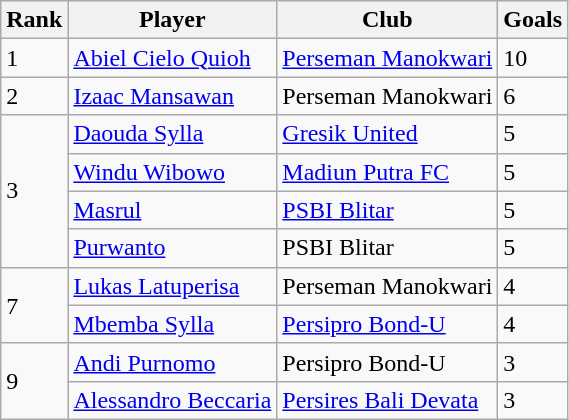<table class="wikitable" style="text-align:center margin-right:1em; float:left;">
<tr>
<th>Rank</th>
<th>Player</th>
<th>Club</th>
<th>Goals</th>
</tr>
<tr>
<td rowspan="1">1</td>
<td align="left"><a href='#'>Abiel Cielo Quioh</a></td>
<td align="left"><a href='#'>Perseman Manokwari</a></td>
<td>10</td>
</tr>
<tr>
<td rowspan="1">2</td>
<td align="left"><a href='#'>Izaac Mansawan</a></td>
<td align="left">Perseman Manokwari</td>
<td>6</td>
</tr>
<tr>
<td rowspan="4">3</td>
<td align="left"><a href='#'>Daouda Sylla</a></td>
<td align="left"><a href='#'>Gresik United</a></td>
<td>5</td>
</tr>
<tr>
<td align="left"><a href='#'>Windu Wibowo</a></td>
<td align="left"><a href='#'>Madiun Putra FC</a></td>
<td>5</td>
</tr>
<tr>
<td align="left"><a href='#'>Masrul</a></td>
<td align="left"><a href='#'>PSBI Blitar</a></td>
<td>5</td>
</tr>
<tr>
<td align="left"><a href='#'>Purwanto</a></td>
<td align="left">PSBI Blitar</td>
<td>5</td>
</tr>
<tr>
<td rowspan="2">7</td>
<td align="left"><a href='#'>Lukas Latuperisa</a></td>
<td align="left">Perseman Manokwari</td>
<td>4</td>
</tr>
<tr>
<td align="left"><a href='#'>Mbemba Sylla</a></td>
<td align="left"><a href='#'>Persipro Bond-U</a></td>
<td>4</td>
</tr>
<tr>
<td rowspan="2">9</td>
<td align="left"><a href='#'>Andi Purnomo</a></td>
<td align="left">Persipro Bond-U</td>
<td>3</td>
</tr>
<tr>
<td align="left"><a href='#'>Alessandro Beccaria</a></td>
<td align="left"><a href='#'>Persires Bali Devata</a></td>
<td>3</td>
</tr>
</table>
